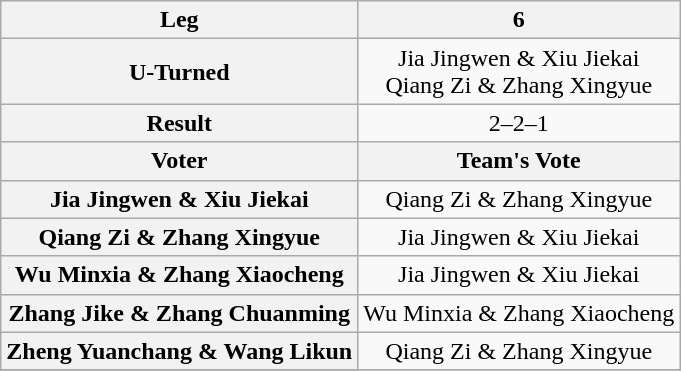<table class="wikitable" style="text-align:center">
<tr>
<th align="left">Leg</th>
<th>6</th>
</tr>
<tr>
<th align="left">U-Turned</th>
<td>Jia Jingwen & Xiu Jiekai<br>Qiang Zi & Zhang Xingyue</td>
</tr>
<tr>
<th align="left">Result</th>
<td>2–2–1</td>
</tr>
<tr>
<th>Voter</th>
<th>Team's Vote</th>
</tr>
<tr>
<th>Jia Jingwen & Xiu Jiekai</th>
<td>Qiang Zi & Zhang Xingyue</td>
</tr>
<tr>
<th>Qiang Zi & Zhang Xingyue</th>
<td>Jia Jingwen & Xiu Jiekai</td>
</tr>
<tr>
<th>Wu Minxia & Zhang Xiaocheng</th>
<td>Jia Jingwen & Xiu Jiekai</td>
</tr>
<tr>
<th>Zhang Jike & Zhang Chuanming</th>
<td>Wu Minxia & Zhang Xiaocheng</td>
</tr>
<tr>
<th>Zheng Yuanchang & Wang Likun</th>
<td>Qiang Zi & Zhang Xingyue</td>
</tr>
<tr>
</tr>
</table>
